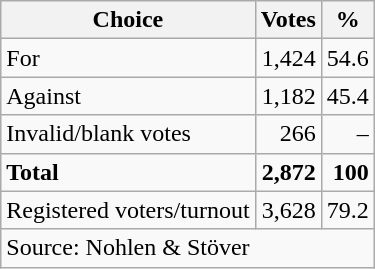<table class=wikitable style=text-align:right>
<tr>
<th>Choice</th>
<th>Votes</th>
<th>%</th>
</tr>
<tr>
<td align=left>For</td>
<td>1,424</td>
<td>54.6</td>
</tr>
<tr>
<td align=left>Against</td>
<td>1,182</td>
<td>45.4</td>
</tr>
<tr>
<td align=left>Invalid/blank votes</td>
<td>266</td>
<td>–</td>
</tr>
<tr>
<td align=left><strong>Total</strong></td>
<td><strong>2,872</strong></td>
<td><strong>100</strong></td>
</tr>
<tr>
<td align=left>Registered voters/turnout</td>
<td>3,628</td>
<td>79.2</td>
</tr>
<tr>
<td align=left colspan=3>Source: Nohlen & Stöver</td>
</tr>
</table>
